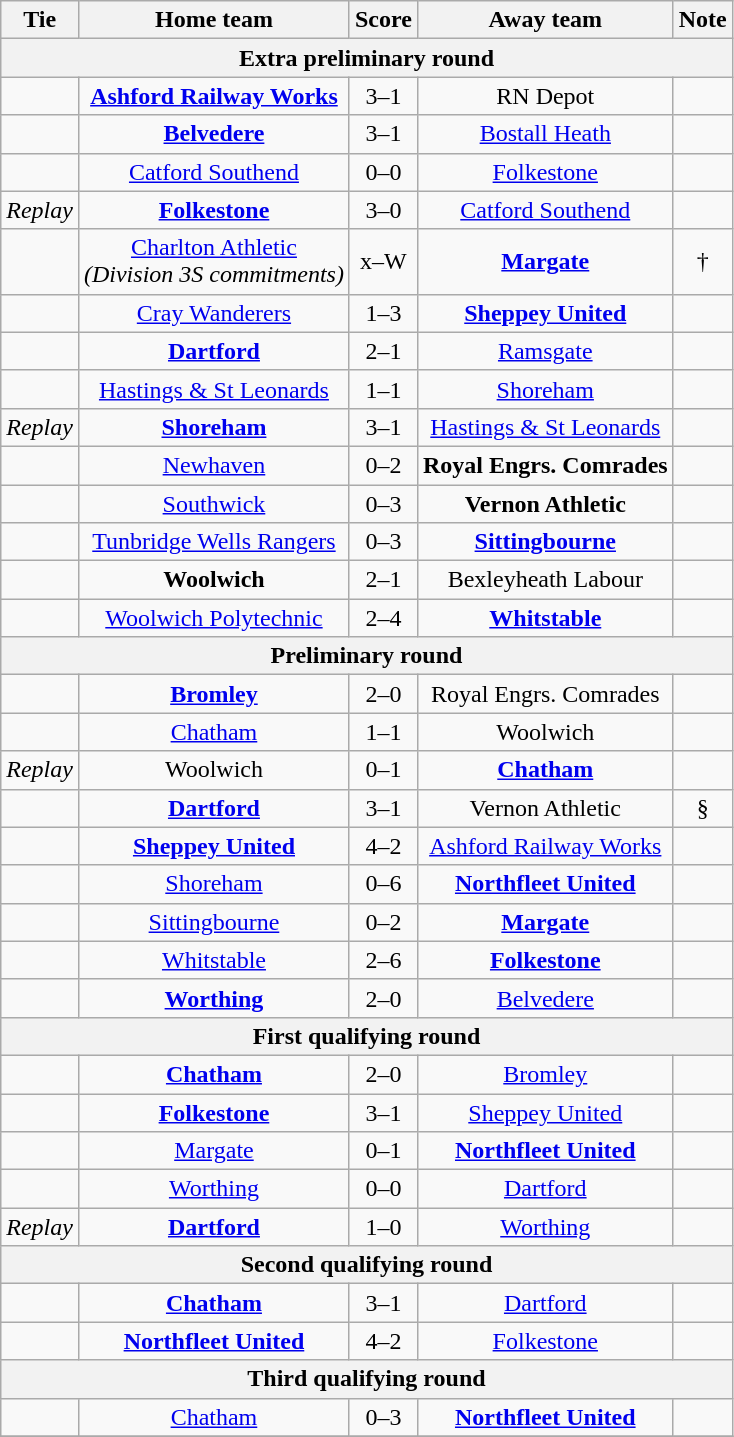<table class="wikitable" style="text-align:center;">
<tr>
<th>Tie</th>
<th>Home team</th>
<th>Score</th>
<th>Away team</th>
<th>Note</th>
</tr>
<tr>
<th colspan=5>Extra preliminary round</th>
</tr>
<tr>
<td></td>
<td><strong><a href='#'>Ashford Railway Works</a></strong></td>
<td>3–1</td>
<td>RN Depot</td>
<td></td>
</tr>
<tr>
<td></td>
<td><strong><a href='#'>Belvedere</a></strong></td>
<td>3–1</td>
<td><a href='#'>Bostall Heath</a></td>
<td></td>
</tr>
<tr>
<td></td>
<td><a href='#'>Catford Southend</a></td>
<td>0–0</td>
<td><a href='#'>Folkestone</a></td>
<td></td>
</tr>
<tr>
<td><em>Replay</em></td>
<td><strong><a href='#'>Folkestone</a></strong></td>
<td>3–0</td>
<td><a href='#'>Catford Southend</a></td>
<td></td>
</tr>
<tr>
<td></td>
<td><a href='#'>Charlton Athletic</a><br><em>(Division 3S commitments)</em></td>
<td>x–W</td>
<td><strong><a href='#'>Margate</a></strong></td>
<td>†</td>
</tr>
<tr>
<td></td>
<td><a href='#'>Cray Wanderers</a></td>
<td>1–3</td>
<td><strong><a href='#'>Sheppey United</a></strong></td>
<td></td>
</tr>
<tr>
<td></td>
<td><strong><a href='#'>Dartford</a></strong></td>
<td>2–1</td>
<td><a href='#'>Ramsgate</a></td>
<td></td>
</tr>
<tr>
<td></td>
<td><a href='#'>Hastings & St Leonards</a></td>
<td>1–1</td>
<td><a href='#'>Shoreham</a></td>
<td></td>
</tr>
<tr>
<td><em>Replay</em></td>
<td><strong><a href='#'>Shoreham</a></strong></td>
<td>3–1</td>
<td><a href='#'>Hastings & St Leonards</a></td>
<td></td>
</tr>
<tr>
<td></td>
<td><a href='#'>Newhaven</a></td>
<td>0–2</td>
<td><strong>Royal Engrs. Comrades</strong></td>
<td></td>
</tr>
<tr>
<td></td>
<td><a href='#'>Southwick</a></td>
<td>0–3</td>
<td><strong>Vernon Athletic</strong></td>
<td></td>
</tr>
<tr>
<td></td>
<td><a href='#'>Tunbridge Wells Rangers</a></td>
<td>0–3</td>
<td><strong><a href='#'>Sittingbourne</a></strong></td>
<td></td>
</tr>
<tr>
<td></td>
<td><strong>Woolwich</strong></td>
<td>2–1</td>
<td>Bexleyheath Labour</td>
<td></td>
</tr>
<tr>
<td></td>
<td><a href='#'>Woolwich Polytechnic</a></td>
<td>2–4</td>
<td><strong><a href='#'>Whitstable</a></strong></td>
<td></td>
</tr>
<tr>
<th colspan=5>Preliminary round</th>
</tr>
<tr>
<td></td>
<td><strong><a href='#'>Bromley</a></strong></td>
<td>2–0</td>
<td>Royal Engrs. Comrades</td>
<td></td>
</tr>
<tr>
<td></td>
<td><a href='#'>Chatham</a></td>
<td>1–1</td>
<td>Woolwich</td>
<td></td>
</tr>
<tr>
<td><em>Replay</em></td>
<td>Woolwich</td>
<td>0–1</td>
<td><strong><a href='#'>Chatham</a></strong></td>
<td></td>
</tr>
<tr>
<td></td>
<td><strong><a href='#'>Dartford</a></strong></td>
<td>3–1</td>
<td>Vernon Athletic</td>
<td>§</td>
</tr>
<tr>
<td></td>
<td><strong><a href='#'>Sheppey United</a></strong></td>
<td>4–2</td>
<td><a href='#'>Ashford Railway Works</a></td>
<td></td>
</tr>
<tr>
<td></td>
<td><a href='#'>Shoreham</a></td>
<td>0–6</td>
<td><strong><a href='#'>Northfleet United</a></strong></td>
<td></td>
</tr>
<tr>
<td></td>
<td><a href='#'>Sittingbourne</a></td>
<td>0–2</td>
<td><strong><a href='#'>Margate</a></strong></td>
<td></td>
</tr>
<tr>
<td></td>
<td><a href='#'>Whitstable</a></td>
<td>2–6</td>
<td><strong><a href='#'>Folkestone</a></strong></td>
<td></td>
</tr>
<tr>
<td></td>
<td><strong><a href='#'>Worthing</a></strong></td>
<td>2–0</td>
<td><a href='#'>Belvedere</a></td>
<td></td>
</tr>
<tr>
<th colspan=5>First qualifying round</th>
</tr>
<tr>
<td></td>
<td><strong><a href='#'>Chatham</a></strong></td>
<td>2–0</td>
<td><a href='#'>Bromley</a></td>
<td></td>
</tr>
<tr>
<td></td>
<td><strong><a href='#'>Folkestone</a></strong></td>
<td>3–1</td>
<td><a href='#'>Sheppey United</a></td>
<td></td>
</tr>
<tr>
<td></td>
<td><a href='#'>Margate</a></td>
<td>0–1</td>
<td><strong><a href='#'>Northfleet United</a></strong></td>
<td></td>
</tr>
<tr>
<td></td>
<td><a href='#'>Worthing</a></td>
<td>0–0</td>
<td><a href='#'>Dartford</a></td>
<td></td>
</tr>
<tr>
<td><em>Replay</em></td>
<td><strong><a href='#'>Dartford</a></strong></td>
<td>1–0</td>
<td><a href='#'>Worthing</a></td>
<td></td>
</tr>
<tr>
<th colspan=5>Second qualifying round</th>
</tr>
<tr>
<td></td>
<td><strong><a href='#'>Chatham</a></strong></td>
<td>3–1</td>
<td><a href='#'>Dartford</a></td>
<td></td>
</tr>
<tr>
<td></td>
<td><strong><a href='#'>Northfleet United</a></strong></td>
<td>4–2</td>
<td><a href='#'>Folkestone</a></td>
<td></td>
</tr>
<tr>
<th colspan=5>Third qualifying round</th>
</tr>
<tr>
<td></td>
<td><a href='#'>Chatham</a></td>
<td>0–3</td>
<td><strong><a href='#'>Northfleet United</a></strong></td>
<td></td>
</tr>
<tr>
</tr>
</table>
